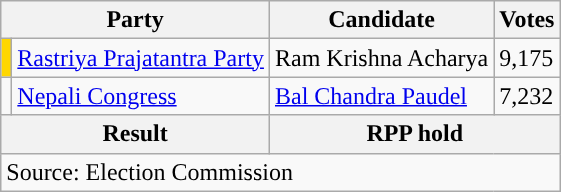<table class="wikitable">
<tr>
<th colspan="2">Party</th>
<th>Candidate</th>
<th>Votes</th>
</tr>
<tr>
<td style="background-color:gold"></td>
<td><a href='#'>Rastriya Prajatantra Party</a></td>
<td>Ram Krishna Acharya</td>
<td>9,175</td>
</tr>
<tr>
<td style="background-color:"></td>
<td><a href='#'>Nepali Congress</a></td>
<td><a href='#'>Bal Chandra Paudel</a></td>
<td>7,232</td>
</tr>
<tr>
<th colspan="2">Result</th>
<th colspan="2">RPP hold</th>
</tr>
<tr>
<td colspan="4">Source: Election Commission</td>
</tr>
</table>
